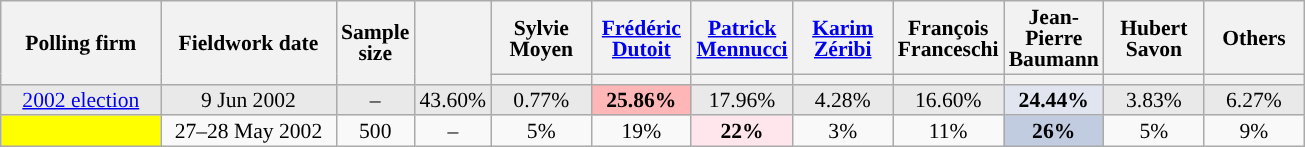<table class="wikitable sortable" style="text-align:center;font-size:90%;line-height:14px;">
<tr style="height:40px;">
<th style="width:100px;" rowspan="2">Polling firm</th>
<th style="width:110px;" rowspan="2">Fieldwork date</th>
<th style="width:35px;" rowspan="2">Sample<br>size</th>
<th style="width:30px;" rowspan="2"></th>
<th class="unsortable" style="width:60px;">Sylvie Moyen<br></th>
<th class="unsortable" style="width:60px;"><a href='#'>Frédéric Dutoit</a><br></th>
<th class="unsortable" style="width:60px;"><a href='#'>Patrick Mennucci</a><br></th>
<th class="unsortable" style="width:60px;"><a href='#'>Karim Zéribi</a><br></th>
<th class="unsortable" style="width:60px;">François Franceschi<br></th>
<th class="unsortable" style="width:60px;">Jean-Pierre Baumann<br></th>
<th class="unsortable" style="width:60px;">Hubert Savon<br></th>
<th class="unsortable" style="width:60px;">Others</th>
</tr>
<tr>
<th style="background:"></th>
<th style="background:"></th>
<th style="background:"></th>
<th style="background:"></th>
<th style="background:"></th>
<th style="background:"></th>
<th style="background:"></th>
<th style="background:"></th>
</tr>
<tr style="background:#E9E9E9;">
<td><a href='#'>2002 election</a></td>
<td data-sort-value="2002-06-09">9 Jun 2002</td>
<td>–</td>
<td>43.60%</td>
<td>0.77%</td>
<td style="background:#FFB6B6;"><strong>25.86%</strong></td>
<td>17.96%</td>
<td>4.28%</td>
<td>16.60%</td>
<td style="background:#E0E5F0;"><strong>24.44%</strong></td>
<td>3.83%</td>
<td>6.27%</td>
</tr>
<tr>
<td style="background:yellow;"></td>
<td data-sort-value="2002-05-28">27–28 May 2002</td>
<td>500</td>
<td>–</td>
<td>5%</td>
<td>19%</td>
<td style="background:#FFE6EC;"><strong>22%</strong></td>
<td>3%</td>
<td>11%</td>
<td style="background:#C1CCE1;"><strong>26%</strong></td>
<td>5%</td>
<td>9%</td>
</tr>
</table>
